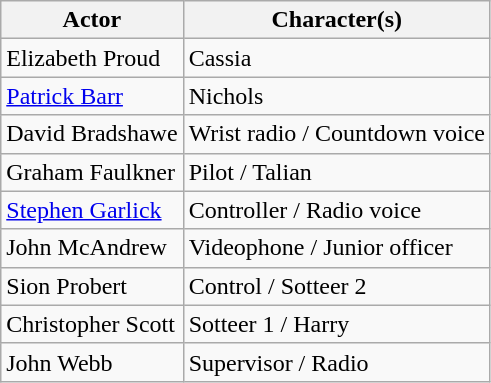<table class="wikitable">
<tr>
<th>Actor</th>
<th>Character(s)</th>
</tr>
<tr>
<td>Elizabeth Proud</td>
<td>Cassia</td>
</tr>
<tr>
<td><a href='#'>Patrick Barr</a></td>
<td>Nichols</td>
</tr>
<tr>
<td>David Bradshawe</td>
<td>Wrist radio / Countdown voice</td>
</tr>
<tr>
<td>Graham Faulkner</td>
<td>Pilot / Talian</td>
</tr>
<tr>
<td><a href='#'>Stephen Garlick</a></td>
<td>Controller / Radio voice</td>
</tr>
<tr>
<td>John McAndrew</td>
<td>Videophone / Junior officer</td>
</tr>
<tr>
<td>Sion Probert</td>
<td>Control / Sotteer 2</td>
</tr>
<tr>
<td>Christopher Scott</td>
<td>Sotteer 1 / Harry</td>
</tr>
<tr>
<td>John Webb</td>
<td>Supervisor / Radio</td>
</tr>
</table>
